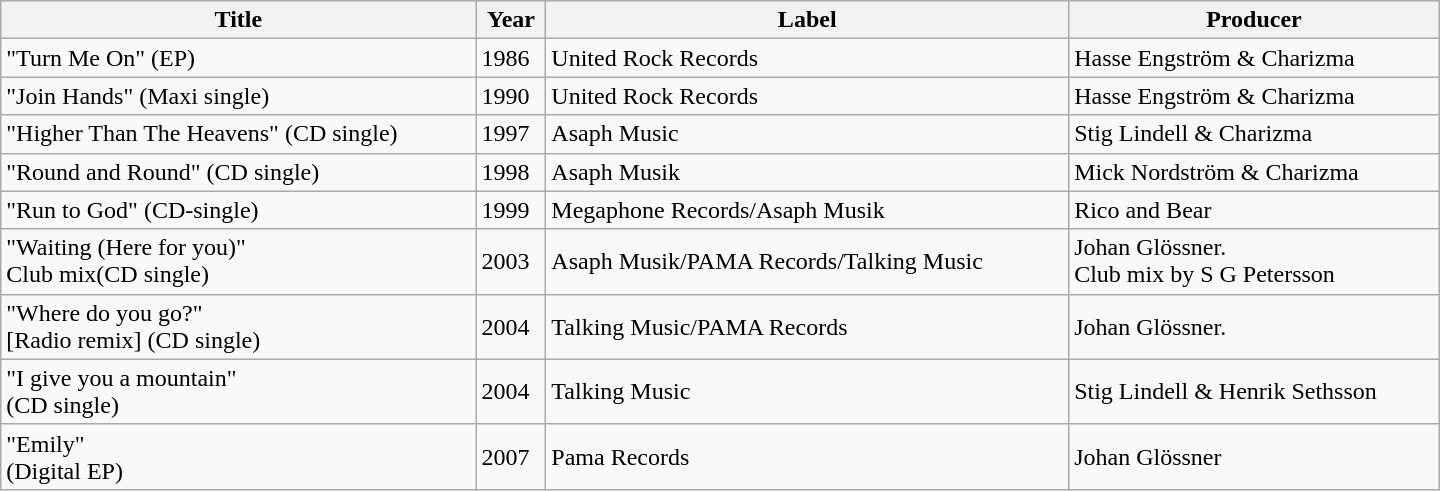<table class="wikitable" style="width:60em">
<tr>
<th>Title</th>
<th>Year</th>
<th>Label</th>
<th>Producer</th>
</tr>
<tr>
<td>"Turn Me On" (EP)</td>
<td>1986</td>
<td>United Rock Records</td>
<td>Hasse Engström & Charizma</td>
</tr>
<tr>
<td>"Join Hands" (Maxi single)</td>
<td>1990</td>
<td>United Rock Records</td>
<td>Hasse Engström & Charizma</td>
</tr>
<tr>
<td>"Higher Than The Heavens" (CD single)</td>
<td>1997</td>
<td>Asaph Music</td>
<td>Stig Lindell & Charizma</td>
</tr>
<tr>
<td>"Round and Round" (CD single)</td>
<td>1998</td>
<td>Asaph Musik</td>
<td>Mick Nordström & Charizma</td>
</tr>
<tr>
<td>"Run to God" (CD-single)</td>
<td>1999</td>
<td>Megaphone Records/Asaph Musik</td>
<td>Rico and Bear</td>
</tr>
<tr>
<td>"Waiting (Here for you)" <br>Club mix(CD single)</td>
<td>2003</td>
<td>Asaph Musik/PAMA Records/Talking Music</td>
<td>Johan Glössner. <br>Club mix by S G Petersson</td>
</tr>
<tr>
<td>"Where do you go?" <br>[Radio remix] (CD single)</td>
<td>2004</td>
<td>Talking Music/PAMA Records</td>
<td>Johan Glössner.</td>
</tr>
<tr>
<td>"I give you a mountain" <br>(CD single)</td>
<td>2004</td>
<td>Talking Music</td>
<td>Stig Lindell & Henrik Sethsson</td>
</tr>
<tr>
<td>"Emily" <br>(Digital EP)</td>
<td>2007</td>
<td>Pama Records</td>
<td>Johan Glössner</td>
</tr>
</table>
